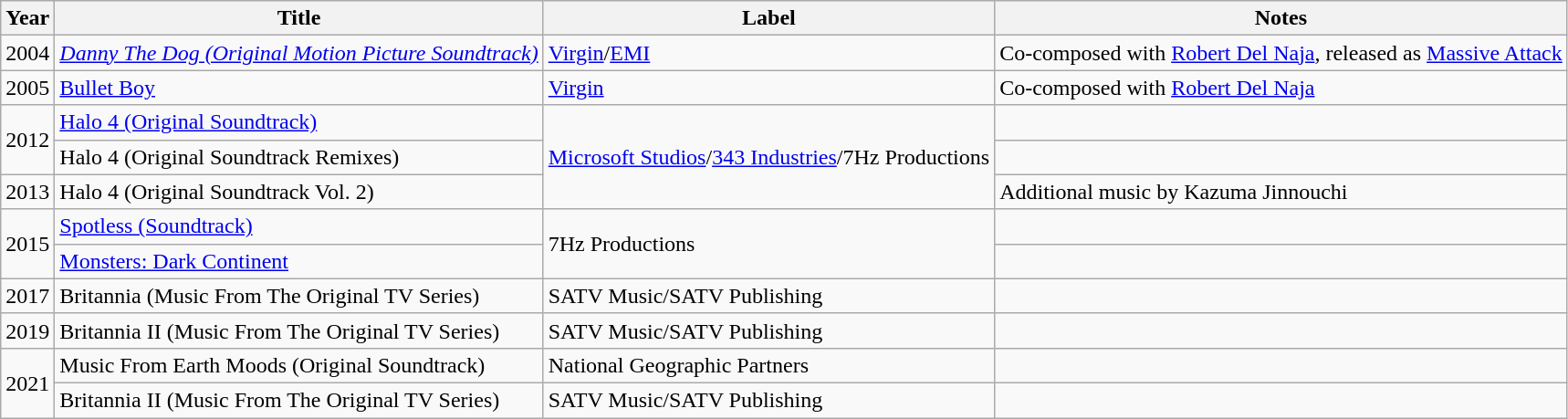<table class="wikitable sortable">
<tr>
<th>Year</th>
<th>Title</th>
<th>Label</th>
<th>Notes</th>
</tr>
<tr>
<td>2004</td>
<td><em><a href='#'>Danny The Dog (Original Motion Picture Soundtrack)</a></td>
<td><a href='#'>Virgin</a>/<a href='#'>EMI</a></td>
<td>Co-composed with <a href='#'>Robert Del Naja</a>, released as <a href='#'>Massive Attack</a></td>
</tr>
<tr>
<td>2005</td>
<td></em><a href='#'>Bullet Boy</a><em></td>
<td><a href='#'>Virgin</a></td>
<td>Co-composed with <a href='#'>Robert Del Naja</a></td>
</tr>
<tr>
<td rowspan="2">2012</td>
<td></em><a href='#'>Halo 4 (Original Soundtrack)</a><em></td>
<td rowspan="3"><a href='#'>Microsoft Studios</a>/<a href='#'>343 Industries</a>/7Hz Productions</td>
<td></td>
</tr>
<tr>
<td></em> Halo 4 (Original Soundtrack Remixes)<em></td>
</tr>
<tr>
<td>2013</td>
<td></em>Halo 4 (Original Soundtrack Vol. 2)<em></td>
<td>Additional music by Kazuma Jinnouchi</td>
</tr>
<tr>
<td rowspan="2">2015</td>
<td></em> <a href='#'>Spotless (Soundtrack)</a><em></td>
<td rowspan="2">7Hz Productions</td>
<td></td>
</tr>
<tr>
<td></em> <a href='#'>Monsters: Dark Continent</a><em></td>
<td></td>
</tr>
<tr>
<td>2017</td>
<td></em>Britannia (Music From The Original TV Series)<em></td>
<td>SATV Music/SATV Publishing</td>
<td></td>
</tr>
<tr>
<td>2019</td>
<td></em>Britannia II (Music From The Original TV Series)<em></td>
<td>SATV Music/SATV Publishing</td>
<td></td>
</tr>
<tr>
<td rowspan="2">2021</td>
<td></em>Music From Earth Moods (Original Soundtrack)<em></td>
<td>National Geographic Partners</td>
<td></td>
</tr>
<tr>
<td></em>Britannia II (Music From The Original TV Series)<em></td>
<td>SATV Music/SATV Publishing</td>
<td></td>
</tr>
</table>
